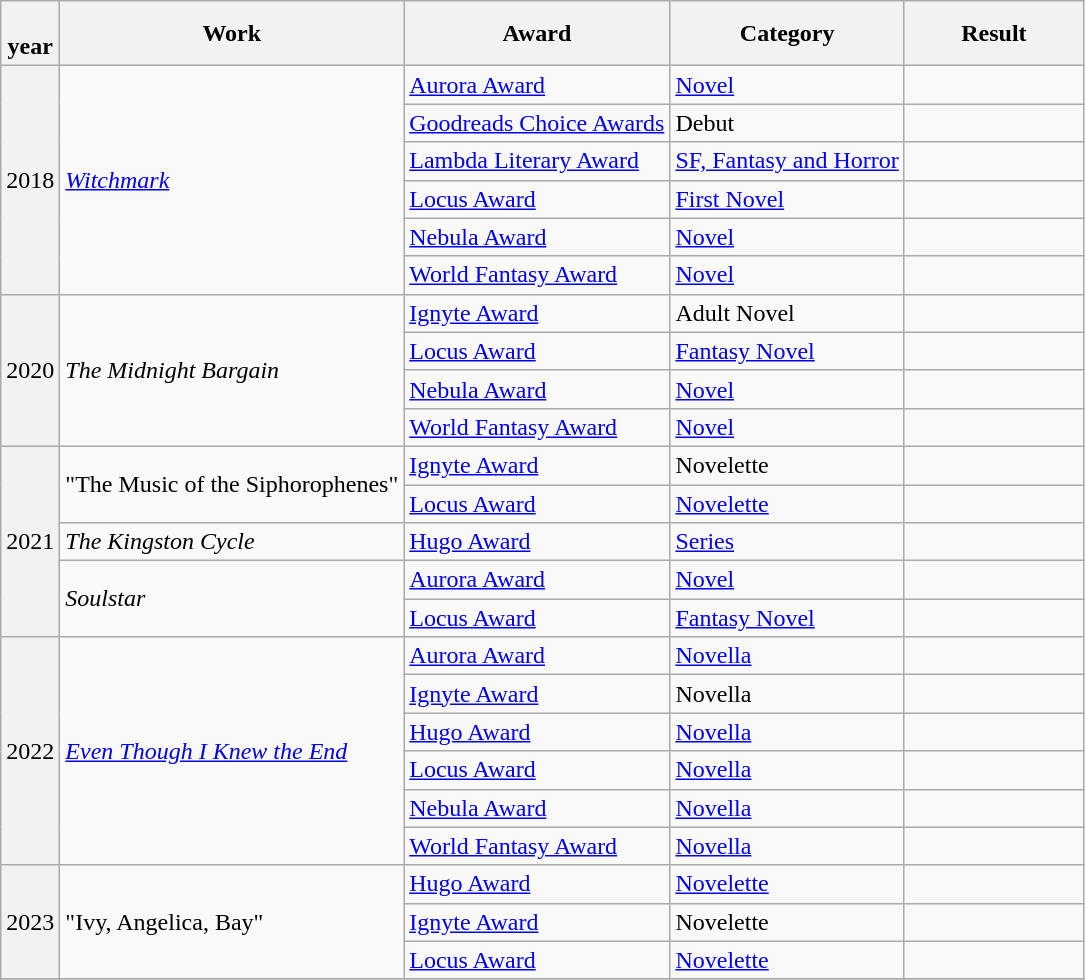<table class="wikitable sortable">
<tr>
<th scope=col> <br> year</th>
<th scope=col style="min-width: 10em">Work</th>
<th scope=col style="min-width: 9em">Award</th>
<th scope=col>Category</th>
<th scope=col style="min-width: 7em">Result</th>
</tr>
<tr>
<th rowspan="6" scope="row" style="font-weight: normal">2018</th>
<td rowspan="6"><em><a href='#'>Witchmark</a></em></td>
<td><a href='#'>Aurora Award</a></td>
<td><a href='#'>Novel</a></td>
<td></td>
</tr>
<tr>
<td><a href='#'>Goodreads Choice Awards</a></td>
<td>Debut</td>
<td></td>
</tr>
<tr>
<td><a href='#'>Lambda Literary Award</a></td>
<td><a href='#'>SF, Fantasy and Horror</a></td>
<td></td>
</tr>
<tr>
<td><a href='#'>Locus Award</a></td>
<td><a href='#'>First Novel</a></td>
<td></td>
</tr>
<tr>
<td><a href='#'>Nebula Award</a></td>
<td><a href='#'>Novel</a></td>
<td></td>
</tr>
<tr>
<td><a href='#'>World Fantasy Award</a></td>
<td><a href='#'>Novel</a></td>
<td></td>
</tr>
<tr>
<th scope=row style="font-weight: normal" rowspan=4>2020</th>
<td rowspan=4 data-sort-value=Midnight Bargain, The><em>The Midnight Bargain</em></td>
<td><a href='#'>Ignyte Award</a></td>
<td>Adult Novel</td>
<td></td>
</tr>
<tr>
<td><a href='#'>Locus Award</a></td>
<td><a href='#'>Fantasy Novel</a></td>
<td></td>
</tr>
<tr>
<td><a href='#'>Nebula Award</a></td>
<td><a href='#'>Novel</a></td>
<td></td>
</tr>
<tr>
<td><a href='#'>World Fantasy Award</a></td>
<td><a href='#'>Novel</a></td>
<td></td>
</tr>
<tr>
<th rowspan="5" style="font-weight: normal">2021</th>
<td rowspan="2" data-sort-value="Music" of The Siphorophenes,>"The Music of the Siphorophenes"</td>
<td><a href='#'>Ignyte Award</a></td>
<td>Novelette</td>
<td></td>
</tr>
<tr>
<td><a href='#'>Locus Award</a></td>
<td><a href='#'>Novelette</a></td>
<td></td>
</tr>
<tr>
<td data-sort-value=Kingston Cycle, The><em>The Kingston Cycle</em></td>
<td><a href='#'>Hugo Award</a></td>
<td><a href='#'>Series</a></td>
<td></td>
</tr>
<tr>
<td rowspan=2><em>Soulstar</em></td>
<td><a href='#'>Aurora Award</a></td>
<td><a href='#'>Novel</a></td>
<td></td>
</tr>
<tr>
<td><a href='#'>Locus Award</a></td>
<td><a href='#'>Fantasy Novel</a></td>
<td></td>
</tr>
<tr>
<th rowspan=6  style="font-weight: normal">2022</th>
<td rowspan=6><em><a href='#'>Even Though I Knew the End</a></em></td>
<td><a href='#'>Aurora Award</a></td>
<td><a href='#'>Novella</a></td>
<td></td>
</tr>
<tr>
<td><a href='#'>Ignyte Award</a></td>
<td>Novella</td>
<td></td>
</tr>
<tr>
<td><a href='#'>Hugo Award</a></td>
<td><a href='#'>Novella</a></td>
<td></td>
</tr>
<tr>
<td><a href='#'>Locus Award</a></td>
<td><a href='#'>Novella</a></td>
<td></td>
</tr>
<tr>
<td><a href='#'>Nebula Award</a></td>
<td><a href='#'>Novella</a></td>
<td></td>
</tr>
<tr>
<td><a href='#'>World Fantasy Award</a></td>
<td><a href='#'>Novella</a></td>
<td></td>
</tr>
<tr>
<th rowspan="3" style="font-weight: normal">2023</th>
<td rowspan="3">"Ivy, Angelica, Bay"</td>
<td><a href='#'>Hugo Award</a></td>
<td><a href='#'>Novelette</a></td>
<td></td>
</tr>
<tr>
<td><a href='#'>Ignyte Award</a></td>
<td>Novelette</td>
<td></td>
</tr>
<tr>
<td><a href='#'>Locus Award</a></td>
<td><a href='#'>Novelette</a></td>
<td></td>
</tr>
<tr>
</tr>
</table>
